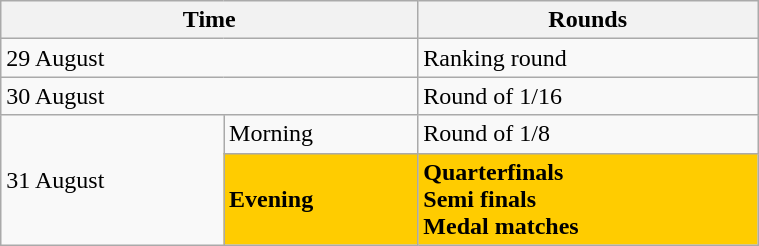<table class="wikitable" style="width: 40%">
<tr>
<th colspan="2">Time</th>
<th>Rounds</th>
</tr>
<tr>
<td colspan="2">29 August</td>
<td>Ranking round</td>
</tr>
<tr>
<td colspan="2">30 August</td>
<td>Round of 1/16</td>
</tr>
<tr>
<td rowspan="2">31  August</td>
<td>Morning</td>
<td>Round of 1/8</td>
</tr>
<tr>
<td bgcolor=ffcc00><strong>Evening</strong></td>
<td bgcolor=ffcc00><strong>Quarterfinals<br>Semi finals<br>Medal matches</strong></td>
</tr>
</table>
